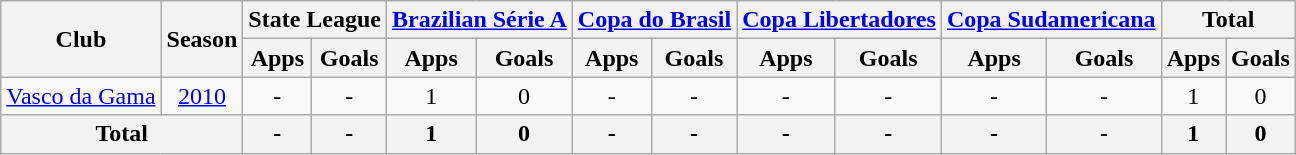<table class="wikitable" style="text-align: center;">
<tr>
<th rowspan="2">Club</th>
<th rowspan="2">Season</th>
<th colspan="2">State League</th>
<th colspan="2"><a href='#'>Brazilian Série A</a></th>
<th colspan="2"><a href='#'>Copa do Brasil</a></th>
<th colspan="2"><a href='#'>Copa Libertadores</a></th>
<th colspan="2"><a href='#'>Copa Sudamericana</a></th>
<th colspan="2">Total</th>
</tr>
<tr>
<th>Apps</th>
<th>Goals</th>
<th>Apps</th>
<th>Goals</th>
<th>Apps</th>
<th>Goals</th>
<th>Apps</th>
<th>Goals</th>
<th>Apps</th>
<th>Goals</th>
<th>Apps</th>
<th>Goals</th>
</tr>
<tr>
<td rowspan="1" valign="center"><a href='#'>Vasco da Gama</a></td>
<td><a href='#'>2010</a></td>
<td>-</td>
<td>-</td>
<td>1</td>
<td>0</td>
<td>-</td>
<td>-</td>
<td>-</td>
<td>-</td>
<td>-</td>
<td>-</td>
<td>1</td>
<td>0</td>
</tr>
<tr>
<th colspan="2"><strong>Total</strong></th>
<th>-</th>
<th>-</th>
<th>1</th>
<th>0</th>
<th>-</th>
<th>-</th>
<th>-</th>
<th>-</th>
<th>-</th>
<th>-</th>
<th>1</th>
<th>0</th>
</tr>
</table>
